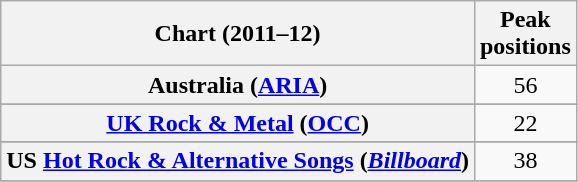<table class="wikitable sortable plainrowheaders" style="text-align:center">
<tr>
<th scope="col">Chart (2011–12)</th>
<th scope="col">Peak<br>positions</th>
</tr>
<tr>
<th scope="row">Australia (<a href='#'>ARIA</a>)</th>
<td>56</td>
</tr>
<tr>
</tr>
<tr>
</tr>
<tr>
</tr>
<tr>
</tr>
<tr>
<th scope="row"><a href='#'>UK Rock & Metal</a> (<a href='#'>OCC</a>)</th>
<td>22</td>
</tr>
<tr>
</tr>
<tr>
<th scope="row">US <a href='#'>Hot Rock & Alternative Songs</a> (<em><a href='#'>Billboard</a></em>)</th>
<td>38</td>
</tr>
<tr>
</tr>
</table>
